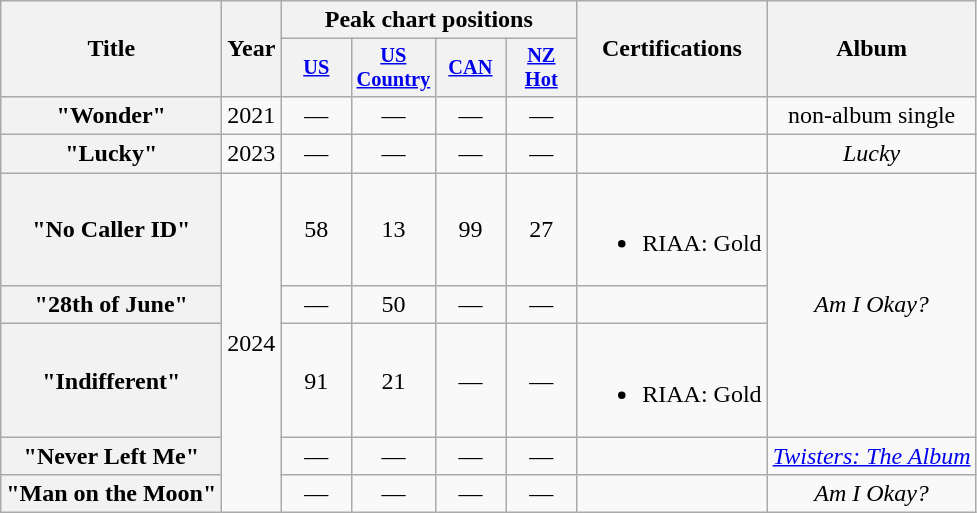<table class="wikitable plainrowheaders" style="text-align:center;">
<tr>
<th scope="col" rowspan="2">Title</th>
<th scope="col" rowspan="2">Year</th>
<th scope="col" colspan="4">Peak chart positions</th>
<th scope="col" rowspan="2">Certifications</th>
<th scope="col" rowspan="2">Album</th>
</tr>
<tr>
<th scope="col" style="width:3em;font-size:85%"><a href='#'>US</a><br></th>
<th scope="col" style="width:3em;font-size:85%"><a href='#'>US<br>Country</a><br></th>
<th scope="col" style="width:3em;font-size:85%"><a href='#'>CAN</a><br></th>
<th scope="col" style="width:3em;font-size:85%"><a href='#'>NZ<br>Hot</a><br></th>
</tr>
<tr>
<th scope="row">"Wonder"</th>
<td>2021</td>
<td>—</td>
<td>—</td>
<td>—</td>
<td>—</td>
<td></td>
<td>non-album single</td>
</tr>
<tr>
<th scope="row">"Lucky"</th>
<td>2023</td>
<td>—</td>
<td>—</td>
<td>—</td>
<td>—</td>
<td></td>
<td><em>Lucky</em></td>
</tr>
<tr>
<th scope="row">"No Caller ID"</th>
<td rowspan="5">2024</td>
<td>58</td>
<td>13</td>
<td>99</td>
<td>27</td>
<td><br><ul><li>RIAA: Gold</li></ul></td>
<td rowspan="3"><em>Am I Okay?</em></td>
</tr>
<tr>
<th scope="row">"28th of June"</th>
<td>—</td>
<td>50</td>
<td>—</td>
<td>—</td>
<td></td>
</tr>
<tr>
<th scope="row">"Indifferent"</th>
<td>91</td>
<td>21</td>
<td>—</td>
<td>—</td>
<td><br><ul><li>RIAA: Gold</li></ul></td>
</tr>
<tr>
<th scope="row">"Never Left Me"</th>
<td>—</td>
<td>—</td>
<td>—</td>
<td>—</td>
<td></td>
<td><em><a href='#'>Twisters: The Album</a></em></td>
</tr>
<tr>
<th scope="row">"Man on the Moon"</th>
<td>—</td>
<td>—</td>
<td>—</td>
<td>—</td>
<td></td>
<td><em>Am I Okay?</em></td>
</tr>
</table>
